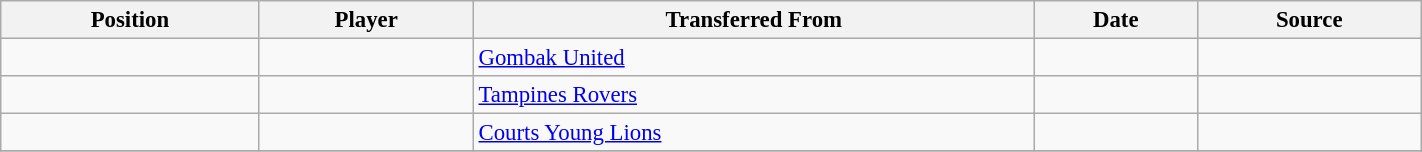<table class="wikitable sortable" style="width:75%; text-align:center; font-size:95%; text-align:left;">
<tr>
<th>Position</th>
<th>Player</th>
<th>Transferred From</th>
<th>Date</th>
<th>Source</th>
</tr>
<tr>
<td></td>
<td></td>
<td> <a href='#'>Gombak United</a></td>
<td></td>
<td></td>
</tr>
<tr>
<td></td>
<td></td>
<td> <a href='#'>Tampines Rovers</a></td>
<td></td>
<td></td>
</tr>
<tr>
<td></td>
<td></td>
<td> <a href='#'>Courts Young Lions</a></td>
<td></td>
<td></td>
</tr>
<tr>
</tr>
</table>
